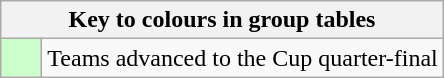<table class="wikitable" style="text-align: center;">
<tr>
<th colspan=2>Key to colours in group tables</th>
</tr>
<tr>
<td style="background:#ccffcc; width:20px;"></td>
<td align=left>Teams advanced to the Cup quarter-final</td>
</tr>
</table>
